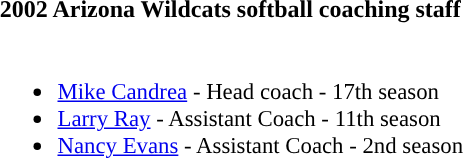<table class="toccolours">
<tr>
<th colspan=9>2002 Arizona Wildcats softball coaching staff</th>
</tr>
<tr>
<td style="text-align: left; font-size: 95%;" valign="top"><br><ul><li><a href='#'>Mike Candrea</a> - Head coach - 17th season</li><li><a href='#'>Larry Ray</a> - Assistant Coach - 11th season</li><li><a href='#'>Nancy Evans</a> - Assistant Coach - 2nd season</li></ul></td>
</tr>
</table>
